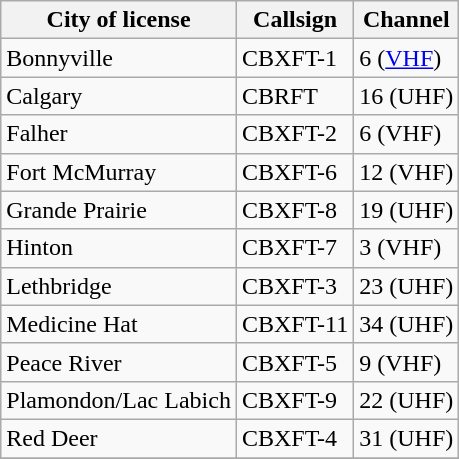<table class="wikitable sortable">
<tr>
<th>City of license</th>
<th>Callsign</th>
<th>Channel</th>
</tr>
<tr>
<td>Bonnyville</td>
<td>CBXFT-1</td>
<td>6 (<a href='#'>VHF</a>)</td>
</tr>
<tr>
<td>Calgary</td>
<td>CBRFT</td>
<td>16 (UHF)</td>
</tr>
<tr>
<td>Falher</td>
<td>CBXFT-2</td>
<td>6 (VHF)</td>
</tr>
<tr>
<td>Fort McMurray</td>
<td>CBXFT-6</td>
<td>12 (VHF)</td>
</tr>
<tr>
<td>Grande Prairie</td>
<td>CBXFT-8</td>
<td>19 (UHF)</td>
</tr>
<tr>
<td>Hinton</td>
<td>CBXFT-7</td>
<td>3 (VHF)</td>
</tr>
<tr>
<td>Lethbridge</td>
<td>CBXFT-3</td>
<td>23 (UHF)</td>
</tr>
<tr>
<td>Medicine Hat</td>
<td>CBXFT-11</td>
<td>34 (UHF)</td>
</tr>
<tr>
<td>Peace River</td>
<td>CBXFT-5</td>
<td>9 (VHF)</td>
</tr>
<tr>
<td>Plamondon/Lac Labich</td>
<td>CBXFT-9</td>
<td>22 (UHF)</td>
</tr>
<tr>
<td>Red Deer</td>
<td>CBXFT-4</td>
<td>31 (UHF)</td>
</tr>
<tr>
</tr>
</table>
